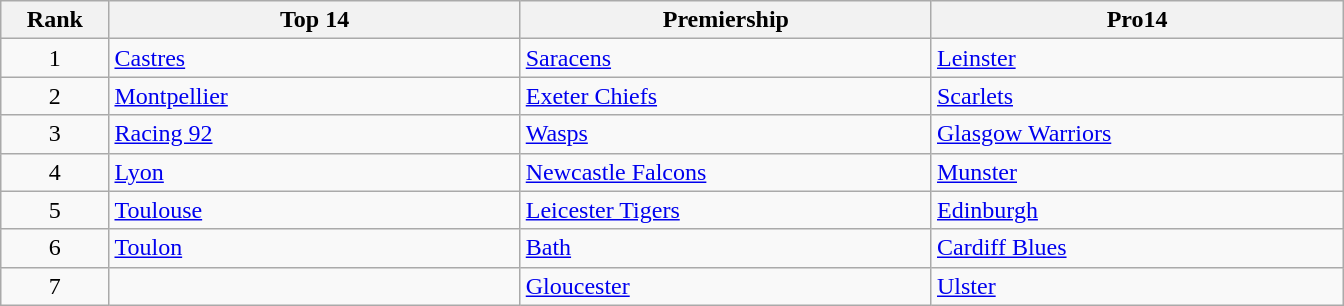<table class="wikitable">
<tr>
<th width=5%>Rank</th>
<th width=19%>Top 14</th>
<th width=19%>Premiership</th>
<th width=19%>Pro14</th>
</tr>
<tr>
<td align=center>1</td>
<td> <a href='#'>Castres</a></td>
<td> <a href='#'>Saracens</a></td>
<td> <a href='#'>Leinster</a></td>
</tr>
<tr>
<td align=center>2</td>
<td> <a href='#'>Montpellier</a></td>
<td> <a href='#'>Exeter Chiefs</a></td>
<td> <a href='#'>Scarlets</a></td>
</tr>
<tr>
<td align=center>3</td>
<td> <a href='#'>Racing 92</a></td>
<td> <a href='#'>Wasps</a></td>
<td> <a href='#'>Glasgow Warriors</a></td>
</tr>
<tr>
<td align=center>4</td>
<td> <a href='#'>Lyon</a></td>
<td> <a href='#'>Newcastle Falcons</a></td>
<td> <a href='#'>Munster</a></td>
</tr>
<tr>
<td align=center>5</td>
<td> <a href='#'>Toulouse</a></td>
<td> <a href='#'>Leicester Tigers</a></td>
<td> <a href='#'>Edinburgh</a></td>
</tr>
<tr>
<td align=center>6</td>
<td> <a href='#'>Toulon</a></td>
<td> <a href='#'>Bath</a></td>
<td> <a href='#'>Cardiff Blues</a></td>
</tr>
<tr>
<td align=center>7</td>
<td></td>
<td> <a href='#'>Gloucester</a></td>
<td> <a href='#'>Ulster</a></td>
</tr>
</table>
